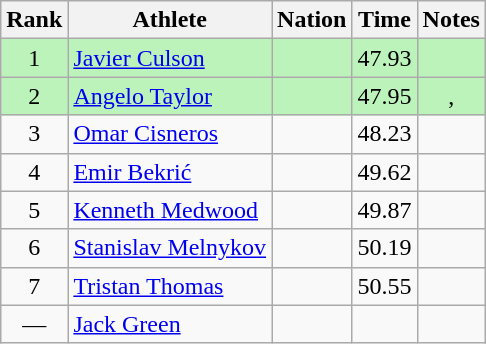<table class="wikitable sortable" style="text-align:center">
<tr>
<th>Rank</th>
<th>Athlete</th>
<th>Nation</th>
<th>Time</th>
<th>Notes</th>
</tr>
<tr bgcolor=#bbf3bb>
<td>1</td>
<td align=left><a href='#'>Javier Culson</a></td>
<td align=left></td>
<td>47.93</td>
<td></td>
</tr>
<tr bgcolor=#bbf3bb>
<td>2</td>
<td align=left><a href='#'>Angelo Taylor</a></td>
<td align=left></td>
<td>47.95</td>
<td>, </td>
</tr>
<tr>
<td>3</td>
<td align=left><a href='#'>Omar Cisneros</a></td>
<td align=left></td>
<td>48.23</td>
<td></td>
</tr>
<tr>
<td>4</td>
<td align=left><a href='#'>Emir Bekrić</a></td>
<td align=left></td>
<td>49.62</td>
<td></td>
</tr>
<tr>
<td>5</td>
<td align=left><a href='#'>Kenneth Medwood</a></td>
<td align=left></td>
<td>49.87</td>
<td></td>
</tr>
<tr>
<td>6</td>
<td align=left><a href='#'>Stanislav Melnykov</a></td>
<td align=left></td>
<td>50.19</td>
<td></td>
</tr>
<tr>
<td>7</td>
<td align=left><a href='#'>Tristan Thomas</a></td>
<td align=left></td>
<td>50.55</td>
<td></td>
</tr>
<tr>
<td data-sort-value=8>—</td>
<td align=left><a href='#'>Jack Green</a></td>
<td align=left></td>
<td data-sort-value=70.00></td>
<td></td>
</tr>
</table>
